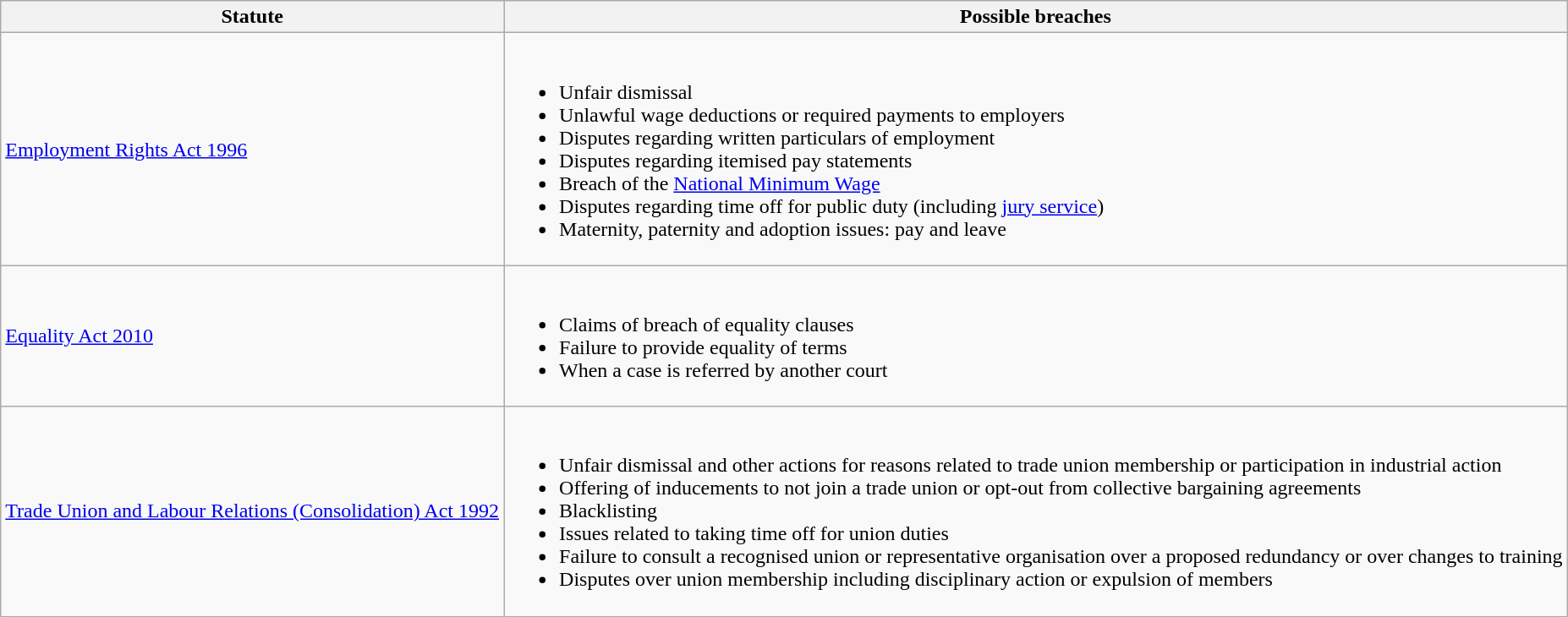<table class="wikitable">
<tr>
<th>Statute</th>
<th>Possible breaches</th>
</tr>
<tr>
<td><a href='#'>Employment Rights Act 1996</a></td>
<td><br><ul><li>Unfair dismissal</li><li>Unlawful wage deductions or required payments to employers</li><li>Disputes regarding written particulars of employment</li><li>Disputes regarding itemised pay statements</li><li>Breach of the <a href='#'>National Minimum Wage</a></li><li>Disputes regarding time off for public duty (including <a href='#'>jury service</a>)</li><li>Maternity, paternity and adoption issues: pay and leave</li></ul></td>
</tr>
<tr>
<td><a href='#'>Equality Act 2010</a></td>
<td><br><ul><li>Claims of breach of equality clauses</li><li>Failure to provide equality of terms</li><li>When a case is referred by another court</li></ul></td>
</tr>
<tr>
<td><a href='#'>Trade Union and Labour Relations (Consolidation) Act 1992</a></td>
<td><br><ul><li>Unfair dismissal and other actions for reasons related to trade union membership or participation in industrial action</li><li>Offering of inducements to not join a trade union or opt-out from collective bargaining agreements</li><li>Blacklisting</li><li>Issues related to taking time off for union duties</li><li>Failure to consult a recognised union or representative organisation over a proposed redundancy or over changes to training</li><li>Disputes over union membership including disciplinary action or expulsion of members</li></ul></td>
</tr>
</table>
